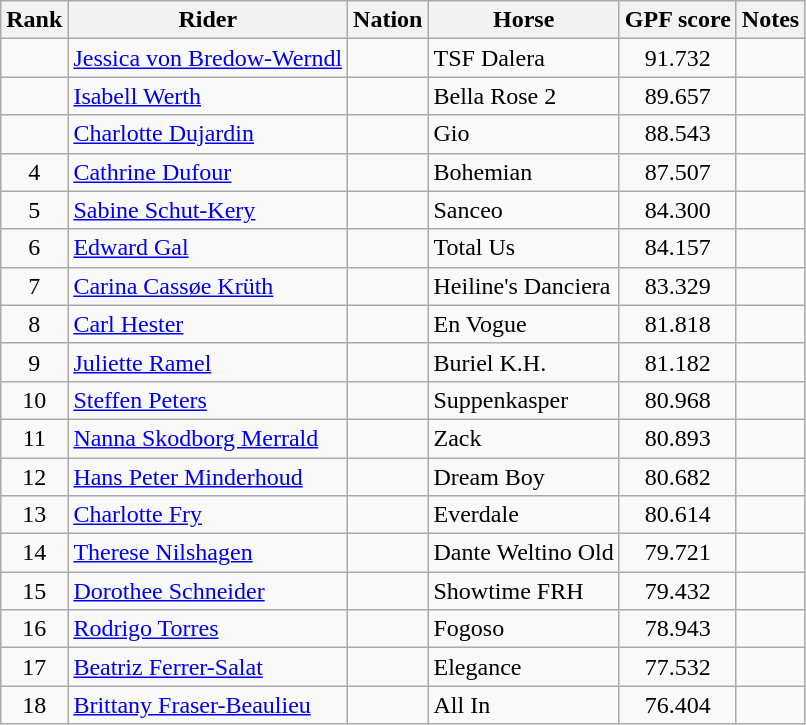<table class="wikitable sortable" style="text-align:center">
<tr>
<th>Rank</th>
<th>Rider</th>
<th>Nation</th>
<th>Horse</th>
<th>GPF score</th>
<th>Notes</th>
</tr>
<tr>
<td></td>
<td align="left"><a href='#'>Jessica von Bredow-Werndl</a></td>
<td align="left"></td>
<td align="left">TSF Dalera</td>
<td>91.732</td>
<td></td>
</tr>
<tr>
<td></td>
<td align=left><a href='#'>Isabell Werth</a></td>
<td align=left></td>
<td align=left>Bella Rose 2</td>
<td>89.657</td>
<td></td>
</tr>
<tr>
<td></td>
<td align=left><a href='#'>Charlotte Dujardin</a></td>
<td align=left></td>
<td align=left>Gio</td>
<td>88.543</td>
<td></td>
</tr>
<tr>
<td>4</td>
<td align="left"><a href='#'>Cathrine Dufour</a></td>
<td align=left></td>
<td align=left>Bohemian</td>
<td>87.507</td>
<td></td>
</tr>
<tr>
<td>5</td>
<td align="left"><a href='#'>Sabine Schut-Kery</a></td>
<td align="left"></td>
<td align="left">Sanceo</td>
<td>84.300</td>
<td></td>
</tr>
<tr>
<td>6</td>
<td align=left><a href='#'>Edward Gal</a></td>
<td align=left></td>
<td align=left>Total Us</td>
<td>84.157</td>
<td></td>
</tr>
<tr>
<td>7</td>
<td align="left"><a href='#'>Carina Cassøe Krüth</a></td>
<td align="left"></td>
<td align="left">Heiline's Danciera</td>
<td>83.329</td>
<td></td>
</tr>
<tr>
<td>8</td>
<td align="left"><a href='#'>Carl Hester</a></td>
<td align="left"></td>
<td align="left">En Vogue</td>
<td>81.818</td>
<td></td>
</tr>
<tr>
<td>9</td>
<td align="left"><a href='#'>Juliette Ramel</a></td>
<td align="left"></td>
<td align="left">Buriel K.H.</td>
<td>81.182</td>
<td></td>
</tr>
<tr>
<td>10</td>
<td align="left"><a href='#'>Steffen Peters</a></td>
<td align="left"></td>
<td align="left">Suppenkasper</td>
<td>80.968</td>
<td></td>
</tr>
<tr>
<td>11</td>
<td align="left"><a href='#'>Nanna Skodborg Merrald</a></td>
<td align="left"></td>
<td align="left">Zack</td>
<td>80.893</td>
<td></td>
</tr>
<tr>
<td>12</td>
<td align="left"><a href='#'>Hans Peter Minderhoud</a></td>
<td align="left"></td>
<td align="left">Dream Boy</td>
<td>80.682</td>
<td></td>
</tr>
<tr>
<td>13</td>
<td align=left><a href='#'>Charlotte Fry</a></td>
<td align=left></td>
<td align=left>Everdale</td>
<td>80.614</td>
<td></td>
</tr>
<tr>
<td>14</td>
<td align="left"><a href='#'>Therese Nilshagen</a></td>
<td align="left"></td>
<td align="left">Dante Weltino Old</td>
<td>79.721</td>
<td></td>
</tr>
<tr>
<td>15</td>
<td align=left><a href='#'>Dorothee Schneider</a></td>
<td align=left></td>
<td align=left>Showtime FRH</td>
<td>79.432</td>
<td></td>
</tr>
<tr>
<td>16</td>
<td align=left><a href='#'>Rodrigo Torres</a></td>
<td align=left></td>
<td align=left>Fogoso</td>
<td>78.943</td>
<td></td>
</tr>
<tr>
<td>17</td>
<td align=left><a href='#'>Beatriz Ferrer-Salat</a></td>
<td align=left></td>
<td align=left>Elegance</td>
<td>77.532</td>
<td></td>
</tr>
<tr>
<td>18</td>
<td align=left><a href='#'>Brittany Fraser-Beaulieu</a></td>
<td align=left></td>
<td align=left>All In</td>
<td>76.404</td>
<td></td>
</tr>
</table>
